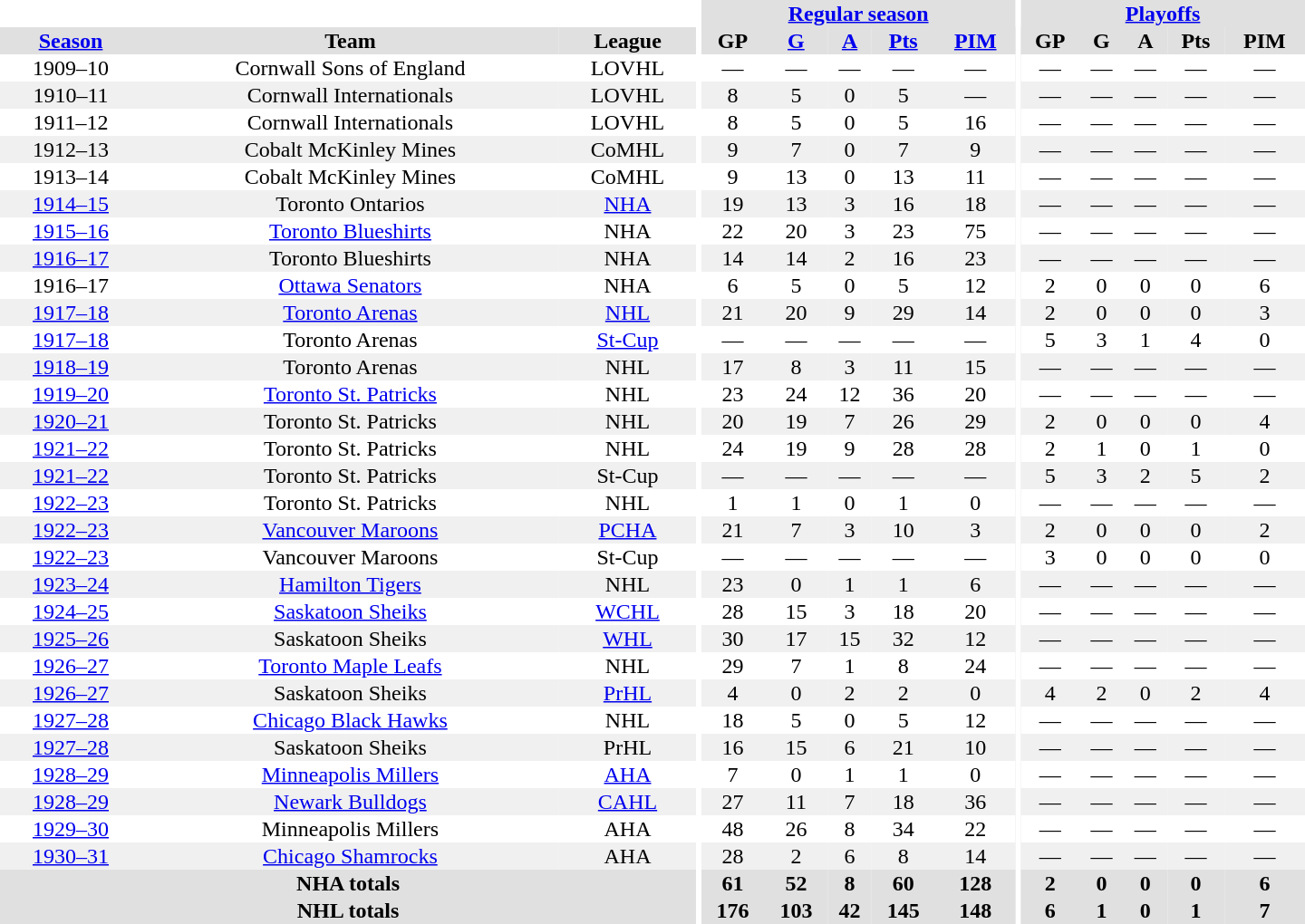<table border="0" cellpadding="1" cellspacing="0" style="text-align:center; width:60em">
<tr bgcolor="#e0e0e0">
<th colspan="3" bgcolor="#ffffff"></th>
<th rowspan="100" bgcolor="#ffffff"></th>
<th colspan="5"><a href='#'>Regular season</a></th>
<th rowspan="100" bgcolor="#ffffff"></th>
<th colspan="5"><a href='#'>Playoffs</a></th>
</tr>
<tr bgcolor="#e0e0e0">
<th><a href='#'>Season</a></th>
<th>Team</th>
<th>League</th>
<th>GP</th>
<th><a href='#'>G</a></th>
<th><a href='#'>A</a></th>
<th><a href='#'>Pts</a></th>
<th><a href='#'>PIM</a></th>
<th>GP</th>
<th>G</th>
<th>A</th>
<th>Pts</th>
<th>PIM</th>
</tr>
<tr>
<td>1909–10</td>
<td>Cornwall Sons of England</td>
<td>LOVHL</td>
<td>—</td>
<td>—</td>
<td>—</td>
<td>—</td>
<td>—</td>
<td>—</td>
<td>—</td>
<td>—</td>
<td>—</td>
<td>—</td>
</tr>
<tr bgcolor="#f0f0f0">
<td>1910–11</td>
<td>Cornwall Internationals</td>
<td>LOVHL</td>
<td>8</td>
<td>5</td>
<td>0</td>
<td>5</td>
<td>—</td>
<td>—</td>
<td>—</td>
<td>—</td>
<td>—</td>
<td>—</td>
</tr>
<tr>
<td>1911–12</td>
<td>Cornwall Internationals</td>
<td>LOVHL</td>
<td>8</td>
<td>5</td>
<td>0</td>
<td>5</td>
<td>16</td>
<td>—</td>
<td>—</td>
<td>—</td>
<td>—</td>
<td>—</td>
</tr>
<tr bgcolor="#f0f0f0">
<td>1912–13</td>
<td>Cobalt McKinley Mines</td>
<td>CoMHL</td>
<td>9</td>
<td>7</td>
<td>0</td>
<td>7</td>
<td>9</td>
<td>—</td>
<td>—</td>
<td>—</td>
<td>—</td>
<td>—</td>
</tr>
<tr>
<td>1913–14</td>
<td>Cobalt McKinley Mines</td>
<td>CoMHL</td>
<td>9</td>
<td>13</td>
<td>0</td>
<td>13</td>
<td>11</td>
<td>—</td>
<td>—</td>
<td>—</td>
<td>—</td>
<td>—</td>
</tr>
<tr bgcolor="#f0f0f0">
<td><a href='#'>1914–15</a></td>
<td>Toronto Ontarios</td>
<td><a href='#'>NHA</a></td>
<td>19</td>
<td>13</td>
<td>3</td>
<td>16</td>
<td>18</td>
<td>—</td>
<td>—</td>
<td>—</td>
<td>—</td>
<td>—</td>
</tr>
<tr>
<td><a href='#'>1915–16</a></td>
<td><a href='#'>Toronto Blueshirts</a></td>
<td>NHA</td>
<td>22</td>
<td>20</td>
<td>3</td>
<td>23</td>
<td>75</td>
<td>—</td>
<td>—</td>
<td>—</td>
<td>—</td>
<td>—</td>
</tr>
<tr bgcolor="#f0f0f0">
<td><a href='#'>1916–17</a></td>
<td>Toronto Blueshirts</td>
<td>NHA</td>
<td>14</td>
<td>14</td>
<td>2</td>
<td>16</td>
<td>23</td>
<td>—</td>
<td>—</td>
<td>—</td>
<td>—</td>
<td>—</td>
</tr>
<tr>
<td>1916–17</td>
<td><a href='#'>Ottawa Senators</a></td>
<td>NHA</td>
<td>6</td>
<td>5</td>
<td>0</td>
<td>5</td>
<td>12</td>
<td>2</td>
<td>0</td>
<td>0</td>
<td>0</td>
<td>6</td>
</tr>
<tr bgcolor="#f0f0f0">
<td><a href='#'>1917–18</a></td>
<td><a href='#'>Toronto Arenas</a></td>
<td><a href='#'>NHL</a></td>
<td>21</td>
<td>20</td>
<td>9</td>
<td>29</td>
<td>14</td>
<td>2</td>
<td>0</td>
<td>0</td>
<td>0</td>
<td>3</td>
</tr>
<tr>
<td><a href='#'>1917–18</a></td>
<td>Toronto Arenas</td>
<td><a href='#'>St-Cup</a></td>
<td>—</td>
<td>—</td>
<td>—</td>
<td>—</td>
<td>—</td>
<td>5</td>
<td>3</td>
<td>1</td>
<td>4</td>
<td>0</td>
</tr>
<tr bgcolor="#f0f0f0">
<td><a href='#'>1918–19</a></td>
<td>Toronto Arenas</td>
<td>NHL</td>
<td>17</td>
<td>8</td>
<td>3</td>
<td>11</td>
<td>15</td>
<td>—</td>
<td>—</td>
<td>—</td>
<td>—</td>
<td>—</td>
</tr>
<tr>
<td><a href='#'>1919–20</a></td>
<td><a href='#'>Toronto St. Patricks</a></td>
<td>NHL</td>
<td>23</td>
<td>24</td>
<td>12</td>
<td>36</td>
<td>20</td>
<td>—</td>
<td>—</td>
<td>—</td>
<td>—</td>
<td>—</td>
</tr>
<tr bgcolor="#f0f0f0">
<td><a href='#'>1920–21</a></td>
<td>Toronto St. Patricks</td>
<td>NHL</td>
<td>20</td>
<td>19</td>
<td>7</td>
<td>26</td>
<td>29</td>
<td>2</td>
<td>0</td>
<td>0</td>
<td>0</td>
<td>4</td>
</tr>
<tr>
<td><a href='#'>1921–22</a></td>
<td>Toronto St. Patricks</td>
<td>NHL</td>
<td>24</td>
<td>19</td>
<td>9</td>
<td>28</td>
<td>28</td>
<td>2</td>
<td>1</td>
<td>0</td>
<td>1</td>
<td>0</td>
</tr>
<tr bgcolor="#f0f0f0">
<td><a href='#'>1921–22</a></td>
<td>Toronto St. Patricks</td>
<td>St-Cup</td>
<td>—</td>
<td>—</td>
<td>—</td>
<td>—</td>
<td>—</td>
<td>5</td>
<td>3</td>
<td>2</td>
<td>5</td>
<td>2</td>
</tr>
<tr>
<td><a href='#'>1922–23</a></td>
<td>Toronto St. Patricks</td>
<td>NHL</td>
<td>1</td>
<td>1</td>
<td>0</td>
<td>1</td>
<td>0</td>
<td>—</td>
<td>—</td>
<td>—</td>
<td>—</td>
<td>—</td>
</tr>
<tr bgcolor="#f0f0f0">
<td><a href='#'>1922–23</a></td>
<td><a href='#'>Vancouver Maroons</a></td>
<td><a href='#'>PCHA</a></td>
<td>21</td>
<td>7</td>
<td>3</td>
<td>10</td>
<td>3</td>
<td>2</td>
<td>0</td>
<td>0</td>
<td>0</td>
<td>2</td>
</tr>
<tr>
<td><a href='#'>1922–23</a></td>
<td>Vancouver Maroons</td>
<td>St-Cup</td>
<td>—</td>
<td>—</td>
<td>—</td>
<td>—</td>
<td>—</td>
<td>3</td>
<td>0</td>
<td>0</td>
<td>0</td>
<td>0</td>
</tr>
<tr bgcolor="#f0f0f0">
<td><a href='#'>1923–24</a></td>
<td><a href='#'>Hamilton Tigers</a></td>
<td>NHL</td>
<td>23</td>
<td>0</td>
<td>1</td>
<td>1</td>
<td>6</td>
<td>—</td>
<td>—</td>
<td>—</td>
<td>—</td>
<td>—</td>
</tr>
<tr>
<td><a href='#'>1924–25</a></td>
<td><a href='#'>Saskatoon Sheiks</a></td>
<td><a href='#'>WCHL</a></td>
<td>28</td>
<td>15</td>
<td>3</td>
<td>18</td>
<td>20</td>
<td>—</td>
<td>—</td>
<td>—</td>
<td>—</td>
<td>—</td>
</tr>
<tr bgcolor="#f0f0f0">
<td><a href='#'>1925–26</a></td>
<td>Saskatoon Sheiks</td>
<td><a href='#'>WHL</a></td>
<td>30</td>
<td>17</td>
<td>15</td>
<td>32</td>
<td>12</td>
<td>—</td>
<td>—</td>
<td>—</td>
<td>—</td>
<td>—</td>
</tr>
<tr>
<td><a href='#'>1926–27</a></td>
<td><a href='#'>Toronto Maple Leafs</a></td>
<td>NHL</td>
<td>29</td>
<td>7</td>
<td>1</td>
<td>8</td>
<td>24</td>
<td>—</td>
<td>—</td>
<td>—</td>
<td>—</td>
<td>—</td>
</tr>
<tr bgcolor="#f0f0f0">
<td><a href='#'>1926–27</a></td>
<td>Saskatoon Sheiks</td>
<td><a href='#'>PrHL</a></td>
<td>4</td>
<td>0</td>
<td>2</td>
<td>2</td>
<td>0</td>
<td>4</td>
<td>2</td>
<td>0</td>
<td>2</td>
<td>4</td>
</tr>
<tr>
<td><a href='#'>1927–28</a></td>
<td><a href='#'>Chicago Black Hawks</a></td>
<td>NHL</td>
<td>18</td>
<td>5</td>
<td>0</td>
<td>5</td>
<td>12</td>
<td>—</td>
<td>—</td>
<td>—</td>
<td>—</td>
<td>—</td>
</tr>
<tr bgcolor="#f0f0f0">
<td><a href='#'>1927–28</a></td>
<td>Saskatoon Sheiks</td>
<td>PrHL</td>
<td>16</td>
<td>15</td>
<td>6</td>
<td>21</td>
<td>10</td>
<td>—</td>
<td>—</td>
<td>—</td>
<td>—</td>
<td>—</td>
</tr>
<tr>
<td><a href='#'>1928–29</a></td>
<td><a href='#'>Minneapolis Millers</a></td>
<td><a href='#'>AHA</a></td>
<td>7</td>
<td>0</td>
<td>1</td>
<td>1</td>
<td>0</td>
<td>—</td>
<td>—</td>
<td>—</td>
<td>—</td>
<td>—</td>
</tr>
<tr bgcolor="#f0f0f0">
<td><a href='#'>1928–29</a></td>
<td><a href='#'>Newark Bulldogs</a></td>
<td><a href='#'>CAHL</a></td>
<td>27</td>
<td>11</td>
<td>7</td>
<td>18</td>
<td>36</td>
<td>—</td>
<td>—</td>
<td>—</td>
<td>—</td>
<td>—</td>
</tr>
<tr>
<td><a href='#'>1929–30</a></td>
<td>Minneapolis Millers</td>
<td>AHA</td>
<td>48</td>
<td>26</td>
<td>8</td>
<td>34</td>
<td>22</td>
<td>—</td>
<td>—</td>
<td>—</td>
<td>—</td>
<td>—</td>
</tr>
<tr bgcolor="#f0f0f0">
<td><a href='#'>1930–31</a></td>
<td><a href='#'>Chicago Shamrocks</a></td>
<td>AHA</td>
<td>28</td>
<td>2</td>
<td>6</td>
<td>8</td>
<td>14</td>
<td>—</td>
<td>—</td>
<td>—</td>
<td>—</td>
<td>—</td>
</tr>
<tr bgcolor="#e0e0e0">
<th colspan="3">NHA totals</th>
<th>61</th>
<th>52</th>
<th>8</th>
<th>60</th>
<th>128</th>
<th>2</th>
<th>0</th>
<th>0</th>
<th>0</th>
<th>6</th>
</tr>
<tr bgcolor="#e0e0e0">
<th colspan="3">NHL totals</th>
<th>176</th>
<th>103</th>
<th>42</th>
<th>145</th>
<th>148</th>
<th>6</th>
<th>1</th>
<th>0</th>
<th>1</th>
<th>7</th>
</tr>
</table>
